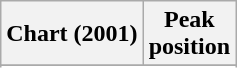<table class="wikitable sortable plainrowheaders" style="text-align:center;">
<tr>
<th>Chart (2001)</th>
<th>Peak<br>position</th>
</tr>
<tr>
</tr>
<tr>
</tr>
</table>
